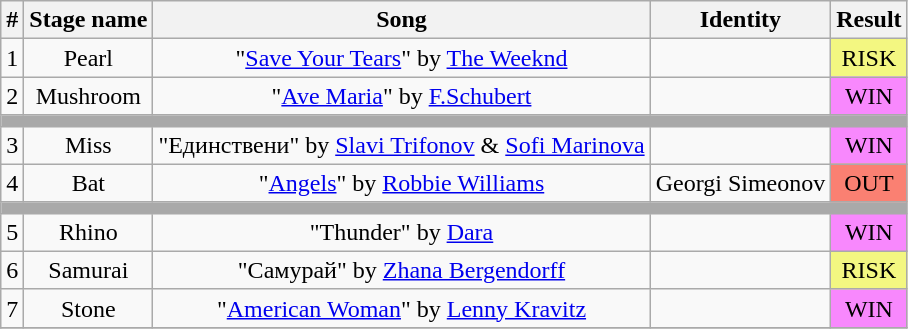<table class="wikitable plainrowheaders" style="text-align: center;">
<tr>
<th>#</th>
<th>Stage name</th>
<th>Song</th>
<th>Identity</th>
<th>Result</th>
</tr>
<tr>
<td>1</td>
<td>Pearl</td>
<td>"<a href='#'>Save Your Tears</a>" by <a href='#'>The Weeknd</a></td>
<td></td>
<td bgcolor="#F3F781">RISK</td>
</tr>
<tr>
<td>2</td>
<td>Mushroom</td>
<td>"<a href='#'>Ave Maria</a>" by <a href='#'>F.Schubert</a></td>
<td></td>
<td bgcolor="#F888FD">WIN</td>
</tr>
<tr>
<td colspan="5" style="background:darkgray"></td>
</tr>
<tr>
<td>3</td>
<td>Miss</td>
<td>"Единствени" by <a href='#'>Slavi Trifonov</a> & <a href='#'>Sofi Marinova</a></td>
<td></td>
<td bgcolor="#F888FD">WIN</td>
</tr>
<tr>
<td>4</td>
<td>Bat</td>
<td>"<a href='#'>Angels</a>" by <a href='#'>Robbie Williams</a></td>
<td>Georgi Simeonov</td>
<td bgcolor=salmon>OUT</td>
</tr>
<tr>
<td colspan="5" style="background:darkgray"></td>
</tr>
<tr>
<td>5</td>
<td>Rhino</td>
<td>"Thunder" by <a href='#'>Dara</a></td>
<td></td>
<td bgcolor="#F888FD">WIN</td>
</tr>
<tr>
<td>6</td>
<td>Samurai</td>
<td>"Самурай" by <a href='#'>Zhana Bergendorff</a></td>
<td></td>
<td bgcolor="#F3F781">RISK</td>
</tr>
<tr>
<td>7</td>
<td>Stone</td>
<td>"<a href='#'>American Woman</a>" by <a href='#'>Lenny Kravitz</a></td>
<td></td>
<td bgcolor="#F888FD">WIN</td>
</tr>
<tr>
</tr>
</table>
